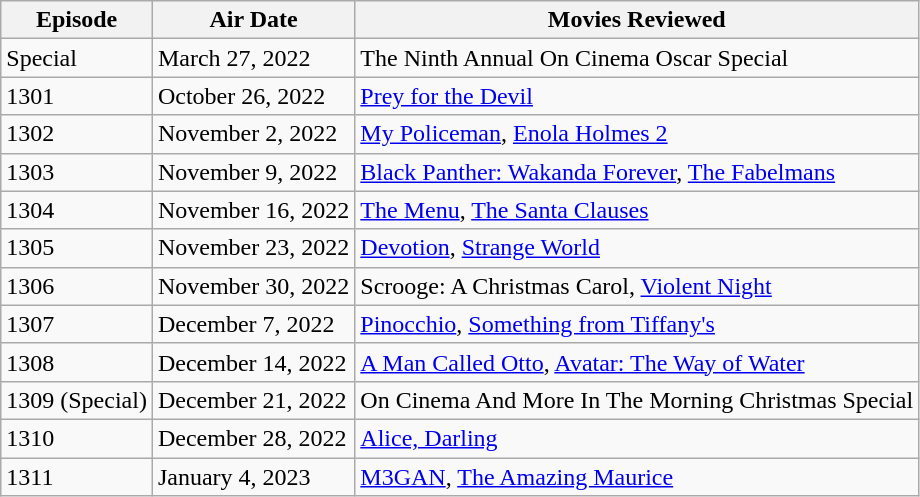<table class="wikitable">
<tr>
<th>Episode</th>
<th>Air Date</th>
<th>Movies Reviewed</th>
</tr>
<tr>
<td>Special</td>
<td>March 27, 2022</td>
<td>The Ninth Annual On Cinema Oscar Special</td>
</tr>
<tr>
<td>1301</td>
<td>October 26, 2022</td>
<td><a href='#'>Prey for the Devil</a></td>
</tr>
<tr>
<td>1302</td>
<td>November 2, 2022</td>
<td><a href='#'>My Policeman</a>, <a href='#'>Enola Holmes 2</a></td>
</tr>
<tr>
<td>1303</td>
<td>November 9, 2022</td>
<td><a href='#'>Black Panther: Wakanda Forever</a>, <a href='#'>The Fabelmans</a></td>
</tr>
<tr>
<td>1304</td>
<td>November 16, 2022</td>
<td><a href='#'>The Menu</a>, <a href='#'>The Santa Clauses</a></td>
</tr>
<tr>
<td>1305</td>
<td>November 23, 2022</td>
<td><a href='#'>Devotion</a>, <a href='#'>Strange World</a></td>
</tr>
<tr>
<td>1306</td>
<td>November 30, 2022</td>
<td>Scrooge: A Christmas Carol, <a href='#'>Violent Night</a></td>
</tr>
<tr>
<td>1307</td>
<td>December 7, 2022</td>
<td><a href='#'>Pinocchio</a>, <a href='#'>Something from Tiffany's</a></td>
</tr>
<tr>
<td>1308</td>
<td>December 14, 2022</td>
<td><a href='#'>A Man Called Otto</a>, <a href='#'>Avatar: The Way of Water</a></td>
</tr>
<tr>
<td>1309 (Special)</td>
<td>December 21, 2022</td>
<td>On Cinema And More In The Morning Christmas Special</td>
</tr>
<tr>
<td>1310</td>
<td>December 28, 2022</td>
<td><a href='#'>Alice, Darling</a></td>
</tr>
<tr>
<td>1311</td>
<td>January 4, 2023</td>
<td><a href='#'>M3GAN</a>, <a href='#'>The Amazing Maurice</a></td>
</tr>
</table>
